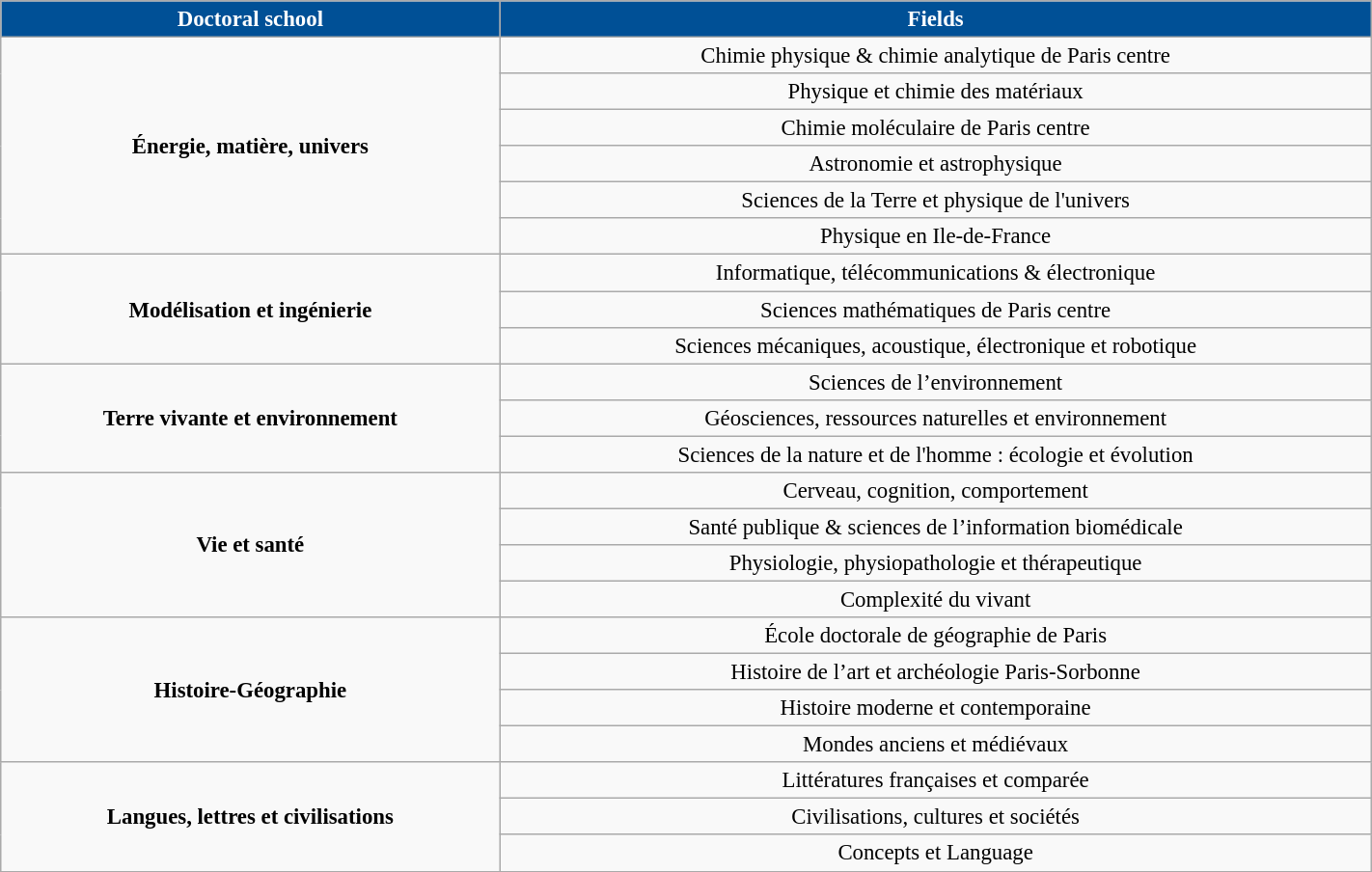<table class="wikitable alternance center" style="font-size:95%;width:75%;margin: 1em auto 1em auto;">
<tr>
<th scope="col" style="color:#fff; background:#005096;">Doctoral school</th>
<th scope="col" style="color:#fff; background:#005096;">Fields</th>
</tr>
<tr style="text-align:center;">
<td rowspan="6"><strong>Énergie, matière, univers</strong></td>
<td style="text-align:center;">Chimie physique & chimie analytique de Paris centre</td>
</tr>
<tr>
<td style="text-align:center;">Physique et chimie des matériaux</td>
</tr>
<tr>
<td style="text-align:center;">Chimie moléculaire de Paris centre</td>
</tr>
<tr>
<td style="text-align:center;">Astronomie et astrophysique</td>
</tr>
<tr>
<td style="text-align:center;">Sciences de la Terre et physique de l'univers</td>
</tr>
<tr>
<td style="text-align:center;">Physique en Ile-de-France</td>
</tr>
<tr style="text-align:center;">
<td rowspan="3"><strong>Modélisation et ingénierie</strong></td>
<td style="text-align:center;">Informatique, télécommunications & électronique</td>
</tr>
<tr>
<td style="text-align:center;">Sciences mathématiques de Paris centre</td>
</tr>
<tr>
<td style="text-align:center;">Sciences mécaniques, acoustique, électronique et robotique</td>
</tr>
<tr style="text-align:center;">
<td rowspan="3"><strong>Terre vivante et environnement</strong></td>
<td style="text-align:center;">Sciences de l’environnement</td>
</tr>
<tr>
<td style="text-align:center;">Géosciences, ressources naturelles et environnement</td>
</tr>
<tr>
<td style="text-align:center;">Sciences de la nature et de l'homme : écologie et évolution</td>
</tr>
<tr style="text-align:center;">
<td rowspan="4"><strong>Vie et santé</strong></td>
<td style="text-align:center;">Cerveau, cognition, comportement</td>
</tr>
<tr>
<td style="text-align:center;">Santé publique & sciences de l’information biomédicale</td>
</tr>
<tr>
<td style="text-align:center;">Physiologie, physiopathologie et thérapeutique</td>
</tr>
<tr>
<td style="text-align:center;">Complexité du vivant</td>
</tr>
<tr style="text-align:center;">
<td rowspan="4"><strong>Histoire-Géographie</strong></td>
<td style="text-align:center;">École doctorale de géographie de Paris</td>
</tr>
<tr>
<td style="text-align:center;">Histoire de l’art et archéologie Paris-Sorbonne</td>
</tr>
<tr>
<td style="text-align:center;">Histoire moderne et contemporaine</td>
</tr>
<tr>
<td style="text-align:center;">Mondes anciens et médiévaux</td>
</tr>
<tr style="text-align:center;">
<td rowspan="3"><strong>Langues, lettres et civilisations</strong></td>
<td style="text-align:center;">Littératures françaises et comparée</td>
</tr>
<tr>
<td style="text-align:center;">Civilisations, cultures et sociétés</td>
</tr>
<tr>
<td style="text-align:center;">Concepts et Language</td>
</tr>
</table>
